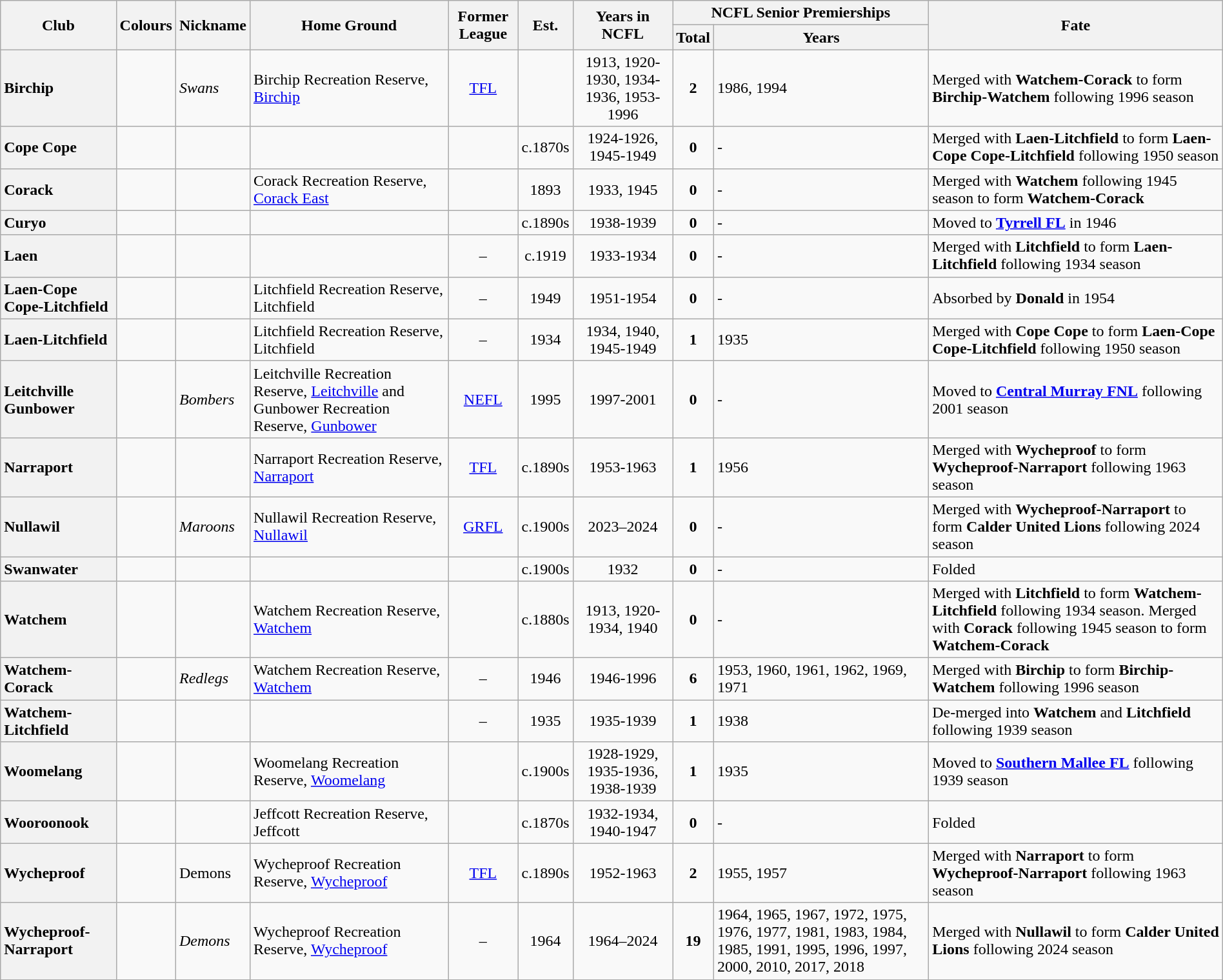<table class="wikitable sortable" style="width:100%">
<tr>
<th rowspan="2">Club</th>
<th rowspan="2">Colours</th>
<th rowspan="2">Nickname</th>
<th rowspan="2">Home Ground</th>
<th rowspan="2">Former League</th>
<th rowspan="2">Est.</th>
<th rowspan="2">Years in NCFL</th>
<th colspan="2">NCFL Senior Premierships</th>
<th rowspan="2">Fate</th>
</tr>
<tr>
<th>Total</th>
<th>Years</th>
</tr>
<tr>
<th style="text-align:left">Birchip</th>
<td></td>
<td><em>Swans</em></td>
<td>Birchip Recreation Reserve, <a href='#'>Birchip</a></td>
<td align="center"><a href='#'>TFL</a></td>
<td></td>
<td align="center">1913, 1920-1930, 1934-1936, 1953-1996</td>
<td align="center"><strong>2</strong></td>
<td>1986, 1994</td>
<td>Merged with <strong>Watchem-Corack</strong> to form <strong>Birchip-Watchem</strong> following 1996 season</td>
</tr>
<tr>
<th style="text-align:left">Cope Cope</th>
<td></td>
<td></td>
<td></td>
<td align="center"></td>
<td align="center">c.1870s</td>
<td align="center">1924-1926, 1945-1949</td>
<td align="center"><strong>0</strong></td>
<td>-</td>
<td>Merged with <strong>Laen-Litchfield</strong> to form <strong>Laen-Cope Cope-Litchfield</strong> following 1950 season</td>
</tr>
<tr>
<th style="text-align:left">Corack</th>
<td></td>
<td></td>
<td>Corack Recreation Reserve, <a href='#'>Corack East</a></td>
<td align="center"></td>
<td align="center">1893</td>
<td align="center">1933, 1945</td>
<td align="center"><strong>0</strong></td>
<td>-</td>
<td>Merged with <strong>Watchem</strong> following 1945 season to form <strong>Watchem-Corack</strong></td>
</tr>
<tr>
<th style="text-align:left">Curyo</th>
<td></td>
<td></td>
<td></td>
<td align="center"></td>
<td align="center">c.1890s</td>
<td align="center">1938-1939</td>
<td align="center"><strong>0</strong></td>
<td>-</td>
<td>Moved to <a href='#'><strong>Tyrrell FL</strong></a> in 1946</td>
</tr>
<tr>
<th style="text-align:left">Laen</th>
<td></td>
<td></td>
<td></td>
<td align="center">–</td>
<td align="center">c.1919</td>
<td align="center">1933-1934</td>
<td align="center"><strong>0</strong></td>
<td>-</td>
<td>Merged with <strong>Litchfield</strong> to form <strong>Laen-Litchfield</strong> following 1934 season</td>
</tr>
<tr>
<th style="text-align:left">Laen-Cope Cope-Litchfield</th>
<td></td>
<td></td>
<td>Litchfield Recreation Reserve, Litchfield</td>
<td align="center">–</td>
<td align="center">1949</td>
<td align="center">1951-1954</td>
<td align="center"><strong>0</strong></td>
<td>-</td>
<td>Absorbed by <strong>Donald</strong> in 1954</td>
</tr>
<tr>
<th style="text-align:left">Laen-Litchfield</th>
<td></td>
<td></td>
<td>Litchfield Recreation Reserve, Litchfield</td>
<td align="center">–</td>
<td align="center">1934</td>
<td align="center">1934, 1940, 1945-1949</td>
<td align="center"><strong>1</strong></td>
<td>1935</td>
<td>Merged with <strong>Cope Cope</strong> to form <strong>Laen-Cope Cope-Litchfield</strong> following 1950 season</td>
</tr>
<tr>
<th style="text-align:left">Leitchville Gunbower</th>
<td></td>
<td><em>Bombers</em></td>
<td>Leitchville Recreation Reserve, <a href='#'>Leitchville</a> and Gunbower Recreation Reserve, <a href='#'>Gunbower</a></td>
<td align="center"><a href='#'>NEFL</a></td>
<td align="center">1995</td>
<td align="center">1997-2001</td>
<td align="center"><strong>0</strong></td>
<td>-</td>
<td>Moved to <a href='#'><strong>Central Murray FNL</strong></a> following 2001 season</td>
</tr>
<tr>
<th style="text-align:left">Narraport</th>
<td><br></td>
<td></td>
<td>Narraport Recreation Reserve, <a href='#'>Narraport</a></td>
<td align="center"><a href='#'>TFL</a></td>
<td align="center">c.1890s</td>
<td align="center">1953-1963</td>
<td align="center"><strong>1</strong></td>
<td>1956</td>
<td>Merged with <strong>Wycheproof</strong> to form <strong>Wycheproof-Narraport</strong> following 1963 season</td>
</tr>
<tr>
<th style="text-align:left">Nullawil</th>
<td></td>
<td><em>Maroons</em></td>
<td>Nullawil Recreation Reserve, <a href='#'>Nullawil</a></td>
<td align="center"><a href='#'>GRFL</a></td>
<td align="center">c.1900s</td>
<td align="center">2023–2024</td>
<td align="center"><strong>0</strong></td>
<td>-</td>
<td>Merged with <strong>Wycheproof-Narraport</strong> to form <strong>Calder United Lions</strong> following 2024 season</td>
</tr>
<tr>
<th style="text-align:left">Swanwater</th>
<td></td>
<td></td>
<td></td>
<td align="center"></td>
<td align="center">c.1900s</td>
<td align="center">1932</td>
<td align="center"><strong>0</strong></td>
<td>-</td>
<td>Folded</td>
</tr>
<tr>
<th style="text-align:left">Watchem</th>
<td></td>
<td></td>
<td>Watchem Recreation Reserve, <a href='#'>Watchem</a></td>
<td align="center"></td>
<td align="center">c.1880s</td>
<td align="center">1913, 1920-1934, 1940</td>
<td align="center"><strong>0</strong></td>
<td>-</td>
<td>Merged with <strong>Litchfield</strong> to form <strong>Watchem-Litchfield</strong> following 1934 season. Merged with <strong>Corack</strong> following 1945 season to form <strong>Watchem-Corack</strong></td>
</tr>
<tr>
<th style="text-align:left">Watchem-Corack</th>
<td></td>
<td><em>Redlegs</em></td>
<td>Watchem Recreation Reserve, <a href='#'>Watchem</a></td>
<td align="center">–</td>
<td align="center">1946</td>
<td align="center">1946-1996</td>
<td align="center"><strong>6</strong></td>
<td>1953, 1960, 1961, 1962, 1969, 1971</td>
<td>Merged with <strong>Birchip</strong> to form <strong>Birchip-Watchem</strong> following 1996 season</td>
</tr>
<tr>
<th style="text-align:left">Watchem-Litchfield</th>
<td></td>
<td></td>
<td></td>
<td align="center">–</td>
<td align="center">1935</td>
<td align="center">1935-1939</td>
<td align="center"><strong>1</strong></td>
<td>1938</td>
<td>De-merged into <strong>Watchem</strong> and <strong>Litchfield</strong> following 1939 season</td>
</tr>
<tr>
<th style="text-align:left">Woomelang</th>
<td></td>
<td></td>
<td>Woomelang Recreation Reserve, <a href='#'>Woomelang</a></td>
<td align="center"></td>
<td align="center">c.1900s</td>
<td align="center">1928-1929, 1935-1936, 1938-1939</td>
<td align="center"><strong>1</strong></td>
<td>1935</td>
<td>Moved to <a href='#'><strong>Southern Mallee FL</strong></a> following 1939 season</td>
</tr>
<tr>
<th style="text-align:left">Wooroonook</th>
<td></td>
<td></td>
<td>Jeffcott Recreation Reserve, Jeffcott</td>
<td align="center"></td>
<td align="center">c.1870s</td>
<td align="center">1932-1934, 1940-1947</td>
<td align="center"><strong>0</strong></td>
<td>-</td>
<td>Folded</td>
</tr>
<tr>
<th style="text-align:left">Wycheproof</th>
<td></td>
<td>Demons</td>
<td>Wycheproof Recreation Reserve, <a href='#'>Wycheproof</a></td>
<td align="center"><a href='#'>TFL</a></td>
<td align="center">c.1890s</td>
<td align="center">1952-1963</td>
<td align="center"><strong>2</strong></td>
<td>1955, 1957</td>
<td>Merged with <strong>Narraport</strong> to form <strong>Wycheproof-Narraport</strong> following 1963 season</td>
</tr>
<tr>
<th style="text-align:left">Wycheproof-Narraport</th>
<td></td>
<td><em>Demons</em></td>
<td>Wycheproof Recreation Reserve, <a href='#'>Wycheproof</a></td>
<td align="center">–</td>
<td align="center">1964</td>
<td align="center">1964–2024</td>
<td align="center"><strong>19</strong></td>
<td>1964, 1965, 1967, 1972, 1975, 1976, 1977, 1981, 1983, 1984, 1985, 1991, 1995, 1996, 1997, 2000, 2010, 2017, 2018</td>
<td>Merged with <strong>Nullawil</strong> to form <strong>Calder United Lions</strong> following 2024 season</td>
</tr>
</table>
